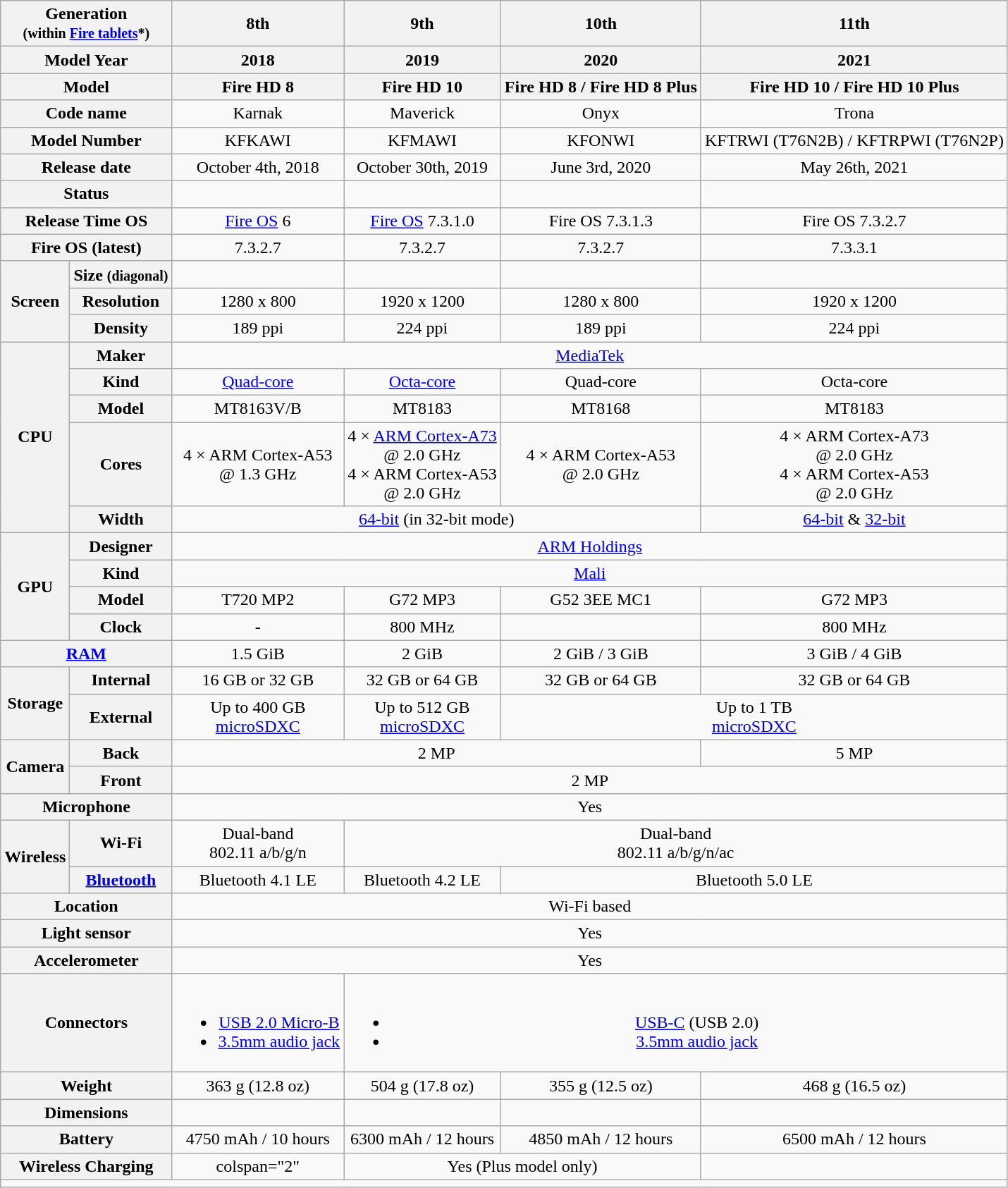<table class="wikitable mw-collapsible mw-collapsed" style="text-align:center;">
<tr>
<th colspan="2">Generation<br><small>(within <a href='#'>Fire tablets</a>*)</small></th>
<th>8th</th>
<th>9th</th>
<th>10th</th>
<th>11th</th>
</tr>
<tr>
<th colspan="2">Model Year</th>
<th>2018</th>
<th>2019</th>
<th>2020</th>
<th>2021</th>
</tr>
<tr>
<th colspan="2">Model</th>
<th>Fire HD 8</th>
<th>Fire HD 10</th>
<th>Fire HD 8 / Fire HD 8 Plus</th>
<th>Fire HD 10 / Fire HD 10 Plus</th>
</tr>
<tr>
<th colspan="2">Code name</th>
<td>Karnak</td>
<td>Maverick</td>
<td>Onyx</td>
<td>Trona</td>
</tr>
<tr>
<th colspan="2">Model Number</th>
<td>KFKAWI</td>
<td>KFMAWI</td>
<td>KFONWI</td>
<td>KFTRWI (T76N2B) / KFTRPWI (T76N2P)</td>
</tr>
<tr>
<th colspan="2">Release date</th>
<td>October 4th, 2018</td>
<td>October 30th, 2019</td>
<td>June 3rd, 2020</td>
<td>May 26th, 2021</td>
</tr>
<tr>
<th colspan="2">Status</th>
<td></td>
<td></td>
<td></td>
<td></td>
</tr>
<tr>
<th colspan="2">Release Time OS</th>
<td><a href='#'>Fire OS</a> 6</td>
<td><a href='#'>Fire OS</a> 7.3.1.0</td>
<td>Fire OS 7.3.1.3</td>
<td>Fire OS 7.3.2.7</td>
</tr>
<tr>
<th colspan="2">Fire OS (latest)</th>
<td>7.3.2.7 </td>
<td>7.3.2.7</td>
<td>7.3.2.7</td>
<td>7.3.3.1</td>
</tr>
<tr>
<th rowspan="3">Screen</th>
<th colspan="1">Size <small>(diagonal)</small></th>
<td></td>
<td></td>
<td></td>
<td></td>
</tr>
<tr>
<th colspan="1">Resolution</th>
<td>1280 x 800</td>
<td>1920 x 1200</td>
<td>1280 x 800</td>
<td>1920 x 1200</td>
</tr>
<tr>
<th colspan="1">Density</th>
<td>189 ppi</td>
<td>224 ppi</td>
<td>189 ppi</td>
<td>224 ppi</td>
</tr>
<tr>
<th colspan="1" rowspan="5">CPU</th>
<th colspan="1">Maker</th>
<td colspan="4"><a href='#'>MediaTek</a></td>
</tr>
<tr>
<th colspan="1">Kind</th>
<td><a href='#'>Quad-core</a></td>
<td><a href='#'>Octa-core</a></td>
<td>Quad-core</td>
<td>Octa-core</td>
</tr>
<tr>
<th colspan="1">Model</th>
<td>MT8163V/B</td>
<td>MT8183</td>
<td>MT8168</td>
<td>MT8183</td>
</tr>
<tr>
<th colspan="1">Cores</th>
<td>4 × ARM Cortex-A53<br>@ 1.3 GHz</td>
<td>4 × <a href='#'>ARM Cortex-A73</a><br>@ 2.0 GHz <br> 4 × ARM Cortex-A53<br>@ 2.0 GHz</td>
<td>4 × ARM Cortex-A53<br>@ 2.0 GHz</td>
<td>4 × ARM Cortex-A73<br>@ 2.0 GHz <br> 4 × ARM Cortex-A53<br>@ 2.0 GHz</td>
</tr>
<tr>
<th colspan="1">Width</th>
<td colspan="3"><a href='#'>64-bit</a> (in 32-bit mode)</td>
<td><a href='#'>64-bit</a> & <a href='#'>32-bit</a></td>
</tr>
<tr>
<th colspan="1" rowspan="4">GPU</th>
<th colspan="1">Designer</th>
<td colspan="4"><a href='#'>ARM Holdings</a></td>
</tr>
<tr>
<th colspan="1">Kind</th>
<td colspan="5"><a href='#'>Mali</a></td>
</tr>
<tr>
<th colspan="1">Model</th>
<td>T720 MP2</td>
<td>G72 MP3</td>
<td>G52 3EE MC1</td>
<td>G72 MP3</td>
</tr>
<tr>
<th colspan="1">Clock</th>
<td>-</td>
<td>800 MHz</td>
<td></td>
<td>800 MHz</td>
</tr>
<tr>
<th colspan="2"><a href='#'>RAM</a></th>
<td>1.5 GiB</td>
<td>2 GiB</td>
<td>2 GiB / 3 GiB</td>
<td>3 GiB / 4 GiB</td>
</tr>
<tr>
<th rowspan="2">Storage</th>
<th rowspan="1">Internal</th>
<td>16 GB or 32 GB</td>
<td>32 GB or 64 GB</td>
<td>32 GB or 64 GB</td>
<td>32 GB or 64 GB</td>
</tr>
<tr>
<th colspan="1">External</th>
<td>Up to 400 GB<br><a href='#'>microSDXC</a></td>
<td>Up to 512 GB<br><a href='#'>microSDXC</a></td>
<td colspan="2">Up to 1 TB<br><a href='#'>microSDXC</a></td>
</tr>
<tr>
<th colspan="1" rowspan="2">Camera</th>
<th colspan="1">Back</th>
<td colspan="3">2 MP</td>
<td>5 MP</td>
</tr>
<tr>
<th colspan="1">Front</th>
<td colspan="4">2 MP</td>
</tr>
<tr>
<th colspan="2">Microphone</th>
<td colspan="4">Yes</td>
</tr>
<tr>
<th colspan="1" rowspan="2">Wireless</th>
<th>Wi-Fi</th>
<td>Dual-band<br>802.11 a/b/g/n</td>
<td colspan="3">Dual-band<br>802.11 a/b/g/n/ac</td>
</tr>
<tr>
<th colspan="1"><a href='#'>Bluetooth</a></th>
<td>Bluetooth 4.1 LE</td>
<td>Bluetooth 4.2 LE</td>
<td colspan="2">Bluetooth 5.0 LE</td>
</tr>
<tr>
<th colspan="2" rowspan="1">Location</th>
<td colspan="4">Wi-Fi based</td>
</tr>
<tr>
<th colspan="2">Light sensor</th>
<td colspan="4">Yes</td>
</tr>
<tr>
<th colspan="2">Accelerometer</th>
<td colspan="4">Yes</td>
</tr>
<tr>
<th colspan="2">Connectors</th>
<td><br><ul><li><a href='#'>USB 2.0 Micro-B</a></li><li><a href='#'>3.5mm audio jack</a></li></ul></td>
<td colspan="3"><br><ul><li><a href='#'>USB-C</a> (USB 2.0)</li><li><a href='#'>3.5mm audio jack</a></li></ul></td>
</tr>
<tr>
<th colspan="2" rowspan="1">Weight</th>
<td>363 g (12.8 oz)</td>
<td>504 g (17.8 oz)</td>
<td>355 g (12.5 oz)</td>
<td>468 g (16.5 oz)</td>
</tr>
<tr>
<th colspan="2">Dimensions</th>
<td></td>
<td></td>
<td></td>
<td></td>
</tr>
<tr>
<th colspan="2">Battery</th>
<td>4750 mAh / 10 hours</td>
<td>6300 mAh / 12 hours</td>
<td>4850 mAh / 12 hours</td>
<td>6500 mAh / 12 hours</td>
</tr>
<tr>
<th colspan="2">Wireless Charging</th>
<td>colspan="2" </td>
<td colspan="2">Yes (Plus model only)</td>
</tr>
<tr>
<td colspan="6"><small></small></td>
</tr>
</table>
